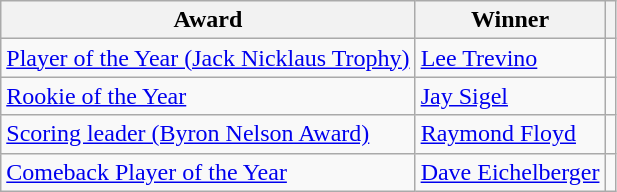<table class="wikitable">
<tr>
<th>Award</th>
<th>Winner</th>
<th></th>
</tr>
<tr>
<td><a href='#'>Player of the Year (Jack Nicklaus Trophy)</a></td>
<td> <a href='#'>Lee Trevino</a></td>
<td></td>
</tr>
<tr>
<td><a href='#'>Rookie of the Year</a></td>
<td> <a href='#'>Jay Sigel</a></td>
<td></td>
</tr>
<tr>
<td><a href='#'>Scoring leader (Byron Nelson Award)</a></td>
<td> <a href='#'>Raymond Floyd</a></td>
<td></td>
</tr>
<tr>
<td><a href='#'>Comeback Player of the Year</a></td>
<td> <a href='#'>Dave Eichelberger</a></td>
<td></td>
</tr>
</table>
